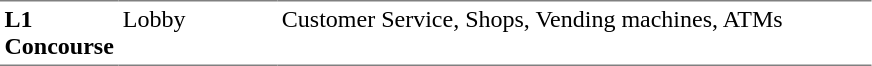<table table border=0 cellspacing=0 cellpadding=3>
<tr>
<td style="border-bottom:solid 1px gray; border-top:solid 1px gray;" valign=top width=50><strong>L1<br>Concourse</strong></td>
<td style="border-bottom:solid 1px gray; border-top:solid 1px gray;" valign=top width=100>Lobby</td>
<td style="border-bottom:solid 1px gray; border-top:solid 1px gray;" valign=top width=390>Customer Service, Shops, Vending machines, ATMs</td>
</tr>
</table>
